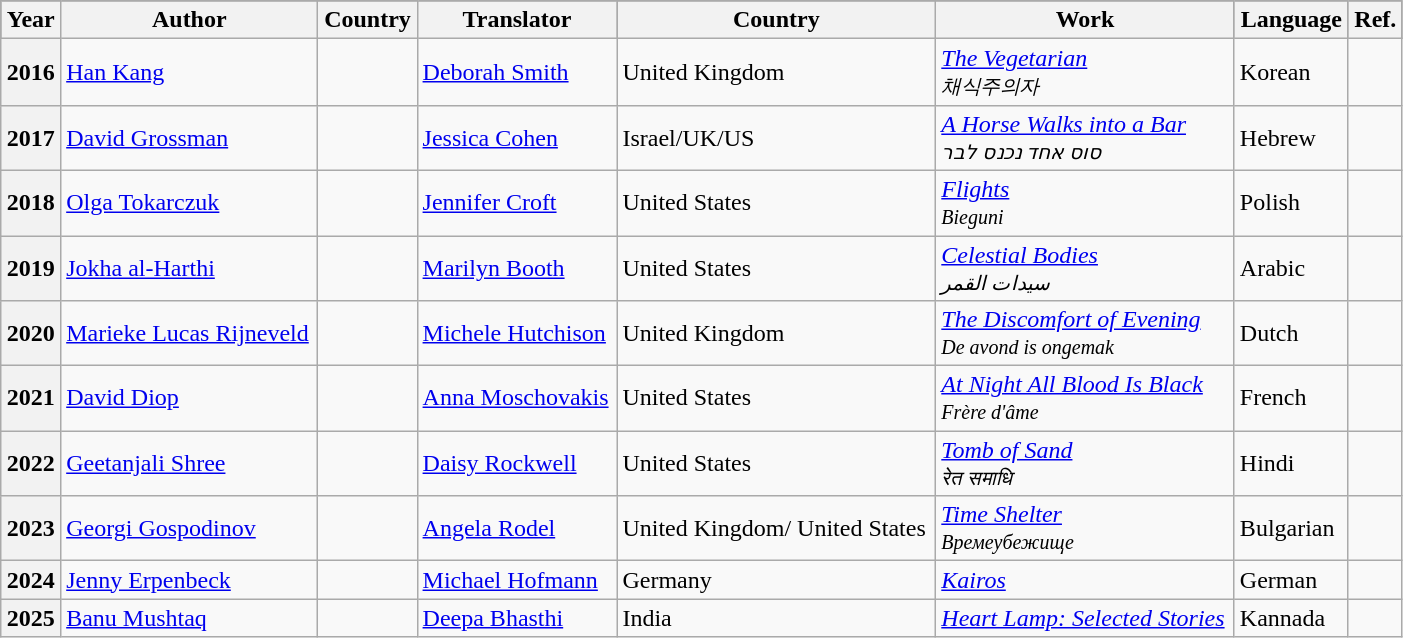<table class="wikitable plainrowheaders" width=74%>
<tr bgcolor="#505050">
<th scope="col">Year</th>
<th scope="col">Author</th>
<th scope="col">Country</th>
<th scope="col">Translator</th>
<th scope="col">Country</th>
<th scope="col">Work</th>
<th scope="col">Language</th>
<th>Ref.</th>
</tr>
<tr>
<th scope="row">2016</th>
<td><a href='#'>Han Kang</a></td>
<td></td>
<td><a href='#'>Deborah Smith</a></td>
<td>United Kingdom</td>
<td><em><a href='#'>The Vegetarian</a></em><br><small><em>채식주의자</em></small></td>
<td>Korean</td>
<td></td>
</tr>
<tr>
<th scope="row">2017</th>
<td><a href='#'>David Grossman</a></td>
<td></td>
<td><a href='#'>Jessica Cohen</a></td>
<td>Israel/UK/US</td>
<td><em><a href='#'>A Horse Walks into a Bar</a></em> <br><small><em>סוס אחד נכנס לבר‎</em></small></td>
<td>Hebrew</td>
<td></td>
</tr>
<tr>
<th scope="row">2018</th>
<td><a href='#'>Olga Tokarczuk</a></td>
<td></td>
<td><a href='#'>Jennifer Croft</a></td>
<td>United States</td>
<td><em><a href='#'>Flights</a></em> <br><small><em>Bieguni</em></small></td>
<td>Polish</td>
<td></td>
</tr>
<tr>
<th scope="row">2019</th>
<td><a href='#'>Jokha al-Harthi</a></td>
<td></td>
<td><a href='#'>Marilyn Booth</a></td>
<td>United States</td>
<td><em><a href='#'>Celestial Bodies</a></em><br><small><em>سيدات القمر</em></small></td>
<td>Arabic</td>
<td></td>
</tr>
<tr>
<th scope="row">2020</th>
<td><a href='#'>Marieke Lucas Rijneveld</a></td>
<td></td>
<td><a href='#'>Michele Hutchison</a></td>
<td>United Kingdom</td>
<td><em><a href='#'>The Discomfort of Evening</a></em><br><small><em>De avond is ongemak</em></small></td>
<td>Dutch</td>
<td></td>
</tr>
<tr>
<th scope="row">2021</th>
<td><a href='#'>David Diop</a></td>
<td></td>
<td><a href='#'>Anna Moschovakis</a></td>
<td>United States</td>
<td><em><a href='#'>At Night All Blood Is Black</a></em><br><small><em>Frère d'âme</em></small></td>
<td>French</td>
<td></td>
</tr>
<tr>
<th scope="row">2022</th>
<td><a href='#'>Geetanjali Shree</a></td>
<td></td>
<td><a href='#'>Daisy Rockwell</a></td>
<td>United States</td>
<td><em><a href='#'>Tomb of Sand</a></em><br><small><em>रेत समाधि</em></small></td>
<td>Hindi</td>
<td></td>
</tr>
<tr>
<th scope="row">2023</th>
<td><a href='#'>Georgi Gospodinov</a></td>
<td></td>
<td><a href='#'>Angela Rodel</a></td>
<td>United Kingdom/ United States</td>
<td><em><a href='#'>Time Shelter</a></em><br><small><em>Времеубежище</em></small></td>
<td>Bulgarian</td>
<td></td>
</tr>
<tr>
<th scope="row">2024</th>
<td><a href='#'>Jenny Erpenbeck</a></td>
<td></td>
<td><a href='#'>Michael Hofmann</a></td>
<td>Germany</td>
<td><em><a href='#'>Kairos</a></em></td>
<td>German</td>
<td></td>
</tr>
<tr>
<th scope="row">2025</th>
<td><a href='#'>Banu Mushtaq</a></td>
<td></td>
<td><a href='#'>Deepa Bhasthi</a></td>
<td>India</td>
<td><em><a href='#'>Heart Lamp: Selected Stories</a></em></td>
<td>Kannada</td>
<td></td>
</tr>
</table>
